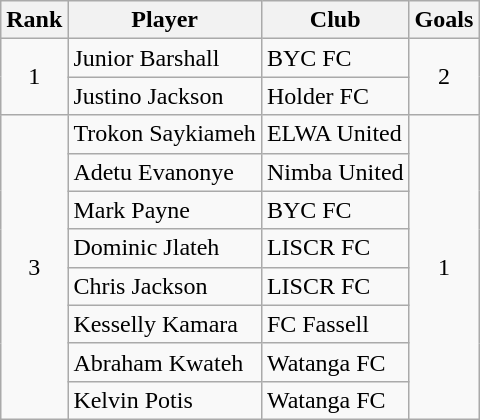<table class="wikitable" style="text-align:center">
<tr>
<th>Rank</th>
<th>Player</th>
<th>Club</th>
<th>Goals</th>
</tr>
<tr>
<td rowspan="2">1</td>
<td align="left"> Junior Barshall</td>
<td align="left">BYC FC</td>
<td rowspan="2">2</td>
</tr>
<tr>
<td align="left"> Justino Jackson</td>
<td align="left">Holder FC</td>
</tr>
<tr>
<td rowspan="8">3</td>
<td align="left"> Trokon Saykiameh</td>
<td align="left">ELWA United</td>
<td rowspan="8">1</td>
</tr>
<tr>
<td align="left"> Adetu Evanonye</td>
<td align="left">Nimba United</td>
</tr>
<tr>
<td align="left"> Mark Payne</td>
<td align="left">BYC FC</td>
</tr>
<tr>
<td align="left"> Dominic Jlateh</td>
<td align="left">LISCR FC</td>
</tr>
<tr>
<td align="left"> Chris Jackson</td>
<td align="left">LISCR FC</td>
</tr>
<tr>
<td align="left"> Kesselly Kamara</td>
<td align="left">FC Fassell</td>
</tr>
<tr>
<td align="left"> Abraham Kwateh</td>
<td align="left">Watanga FC</td>
</tr>
<tr>
<td align="left"> Kelvin Potis</td>
<td align="left">Watanga FC</td>
</tr>
</table>
